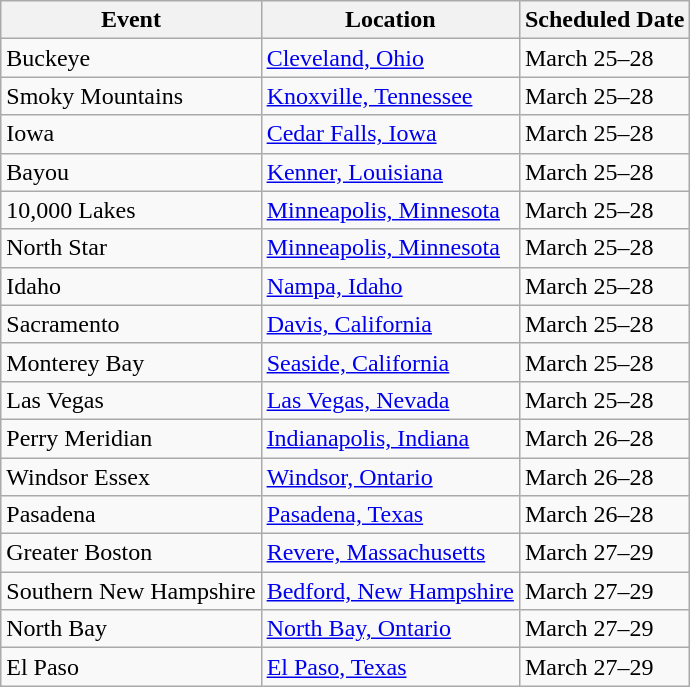<table class="wikitable mw-collapsible">
<tr>
<th>Event</th>
<th>Location</th>
<th>Scheduled Date</th>
</tr>
<tr>
<td>Buckeye</td>
<td><a href='#'>Cleveland, Ohio</a></td>
<td>March 25–28</td>
</tr>
<tr>
<td>Smoky Mountains</td>
<td><a href='#'>Knoxville, Tennessee</a></td>
<td>March 25–28</td>
</tr>
<tr>
<td>Iowa</td>
<td><a href='#'>Cedar Falls, Iowa</a></td>
<td>March 25–28</td>
</tr>
<tr>
<td>Bayou</td>
<td><a href='#'>Kenner, Louisiana</a></td>
<td>March 25–28</td>
</tr>
<tr>
<td>10,000 Lakes</td>
<td><a href='#'>Minneapolis, Minnesota</a></td>
<td>March 25–28</td>
</tr>
<tr>
<td>North Star</td>
<td><a href='#'>Minneapolis, Minnesota</a></td>
<td>March 25–28</td>
</tr>
<tr>
<td>Idaho</td>
<td><a href='#'>Nampa, Idaho</a></td>
<td>March 25–28</td>
</tr>
<tr>
<td>Sacramento</td>
<td><a href='#'>Davis, California</a></td>
<td>March 25–28</td>
</tr>
<tr>
<td>Monterey Bay</td>
<td><a href='#'>Seaside, California</a></td>
<td>March 25–28</td>
</tr>
<tr>
<td>Las Vegas</td>
<td><a href='#'>Las Vegas, Nevada</a></td>
<td>March 25–28</td>
</tr>
<tr>
<td>Perry Meridian</td>
<td><a href='#'>Indianapolis, Indiana</a></td>
<td>March 26–28</td>
</tr>
<tr>
<td>Windsor Essex</td>
<td><a href='#'>Windsor, Ontario</a></td>
<td>March 26–28</td>
</tr>
<tr>
<td>Pasadena</td>
<td><a href='#'>Pasadena, Texas</a></td>
<td>March 26–28</td>
</tr>
<tr>
<td>Greater Boston</td>
<td><a href='#'>Revere, Massachusetts</a></td>
<td>March 27–29</td>
</tr>
<tr>
<td>Southern New Hampshire</td>
<td><a href='#'>Bedford, New Hampshire</a></td>
<td>March 27–29</td>
</tr>
<tr>
<td>North Bay</td>
<td><a href='#'>North Bay, Ontario</a></td>
<td>March 27–29</td>
</tr>
<tr>
<td>El Paso</td>
<td><a href='#'>El Paso, Texas</a></td>
<td>March 27–29</td>
</tr>
</table>
